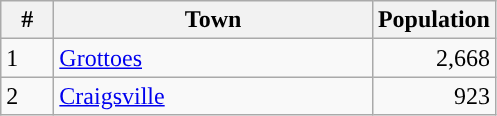<table class="wikitable">
<tr>
<th scope="col" style="width: 28px;">#</th>
<th scope="col" style="width: 205px;">Town</th>
<th>Population</th>
</tr>
<tr>
<td>1</td>
<td><a href='#'>Grottoes</a></td>
<td align="right">2,668</td>
</tr>
<tr>
<td>2</td>
<td><a href='#'>Craigsville</a></td>
<td align="right">923</td>
</tr>
</table>
